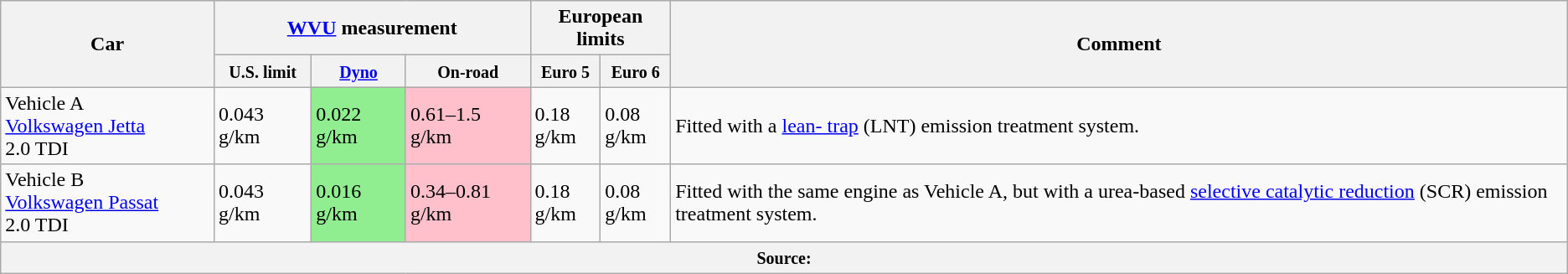<table class="wikitable">
<tr>
<th rowspan=2>Car</th>
<th colspan=3><a href='#'>WVU</a> measurement</th>
<th colspan=2>European limits</th>
<th rowspan=2>Comment</th>
</tr>
<tr>
<th><small>U.S. limit</small></th>
<th><small><a href='#'>Dyno</a></small></th>
<th><small>On-road</small></th>
<th><small>Euro 5</small></th>
<th><small>Euro 6</small></th>
</tr>
<tr>
<td>Vehicle A<br><a href='#'>Volkswagen Jetta</a> 2.0 TDI</td>
<td>0.043 g/km</td>
<td style="background: lightgreen">0.022 g/km</td>
<td style="background: pink">0.61–1.5 g/km</td>
<td>0.18<br>g/km</td>
<td>0.08<br>g/km</td>
<td>Fitted with a <a href='#'>lean- trap</a> (LNT) emission treatment system.</td>
</tr>
<tr>
<td>Vehicle B<br><a href='#'>Volkswagen Passat</a> 2.0 TDI</td>
<td>0.043 g/km</td>
<td style="background: lightgreen">0.016 g/km</td>
<td style="background: pink">0.34–0.81 g/km</td>
<td>0.18<br>g/km</td>
<td>0.08<br>g/km</td>
<td>Fitted with the same engine as Vehicle A, but with a urea-based <a href='#'>selective catalytic reduction</a> (SCR) emission treatment system.</td>
</tr>
<tr>
<th colspan="7"><small>Source:</small></th>
</tr>
</table>
